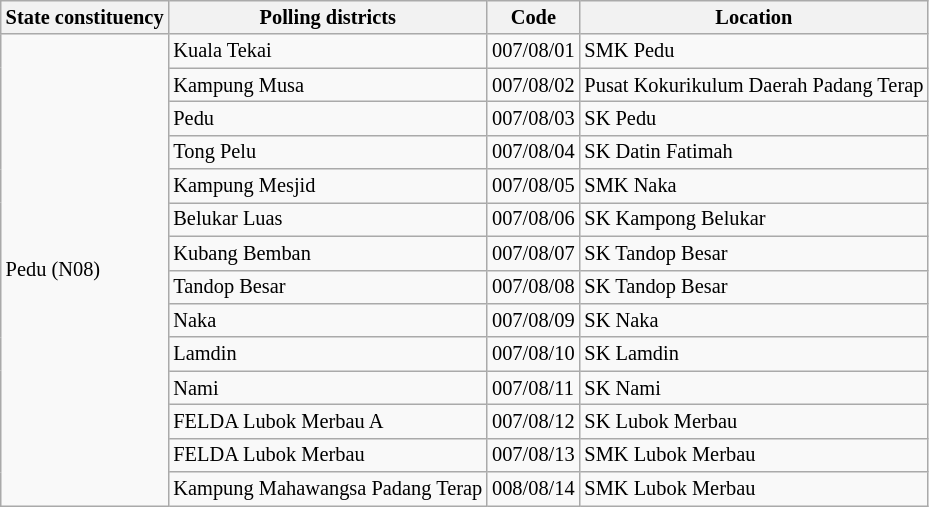<table class="wikitable sortable mw-collapsible" style="white-space:nowrap;font-size:85%">
<tr>
<th>State constituency</th>
<th>Polling districts</th>
<th>Code</th>
<th>Location</th>
</tr>
<tr>
<td rowspan="14">Pedu (N08)</td>
<td>Kuala Tekai</td>
<td>007/08/01</td>
<td>SMK Pedu</td>
</tr>
<tr>
<td>Kampung Musa</td>
<td>007/08/02</td>
<td>Pusat Kokurikulum Daerah Padang Terap</td>
</tr>
<tr>
<td>Pedu</td>
<td>007/08/03</td>
<td>SK Pedu</td>
</tr>
<tr>
<td>Tong Pelu</td>
<td>007/08/04</td>
<td>SK Datin Fatimah</td>
</tr>
<tr>
<td>Kampung Mesjid</td>
<td>007/08/05</td>
<td>SMK Naka</td>
</tr>
<tr>
<td>Belukar Luas</td>
<td>007/08/06</td>
<td>SK Kampong Belukar</td>
</tr>
<tr>
<td>Kubang Bemban</td>
<td>007/08/07</td>
<td>SK Tandop Besar</td>
</tr>
<tr>
<td>Tandop Besar</td>
<td>007/08/08</td>
<td>SK Tandop Besar</td>
</tr>
<tr>
<td>Naka</td>
<td>007/08/09</td>
<td>SK Naka</td>
</tr>
<tr>
<td>Lamdin</td>
<td>007/08/10</td>
<td>SK Lamdin</td>
</tr>
<tr>
<td>Nami</td>
<td>007/08/11</td>
<td>SK Nami</td>
</tr>
<tr>
<td>FELDA Lubok Merbau A</td>
<td>007/08/12</td>
<td>SK Lubok Merbau</td>
</tr>
<tr>
<td>FELDA Lubok Merbau</td>
<td>007/08/13</td>
<td>SMK Lubok Merbau</td>
</tr>
<tr>
<td>Kampung Mahawangsa Padang Terap</td>
<td>008/08/14</td>
<td>SMK Lubok Merbau</td>
</tr>
</table>
